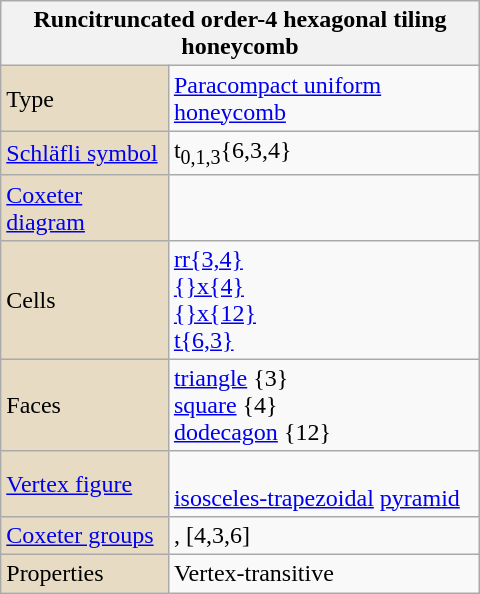<table class="wikitable" align="right" style="margin-left:10px" width="320">
<tr>
<th bgcolor=#e7dcc3 colspan=2>Runcitruncated order-4 hexagonal tiling honeycomb</th>
</tr>
<tr>
<td bgcolor=#e7dcc3>Type</td>
<td><a href='#'>Paracompact uniform honeycomb</a></td>
</tr>
<tr>
<td bgcolor=#e7dcc3><a href='#'>Schläfli symbol</a></td>
<td>t<sub>0,1,3</sub>{6,3,4}</td>
</tr>
<tr>
<td bgcolor=#e7dcc3><a href='#'>Coxeter diagram</a></td>
<td></td>
</tr>
<tr>
<td bgcolor=#e7dcc3>Cells</td>
<td><a href='#'>rr{3,4}</a> <br><a href='#'>{}x{4}</a> <br><a href='#'>{}x{12}</a> <br><a href='#'>t{6,3}</a> </td>
</tr>
<tr>
<td bgcolor=#e7dcc3>Faces</td>
<td><a href='#'>triangle</a> {3}<br><a href='#'>square</a> {4}<br><a href='#'>dodecagon</a> {12}</td>
</tr>
<tr>
<td bgcolor=#e7dcc3><a href='#'>Vertex figure</a></td>
<td><br><a href='#'>isosceles-trapezoidal</a> <a href='#'>pyramid</a></td>
</tr>
<tr>
<td bgcolor=#e7dcc3><a href='#'>Coxeter groups</a></td>
<td>, [4,3,6]</td>
</tr>
<tr>
<td bgcolor=#e7dcc3>Properties</td>
<td>Vertex-transitive</td>
</tr>
</table>
